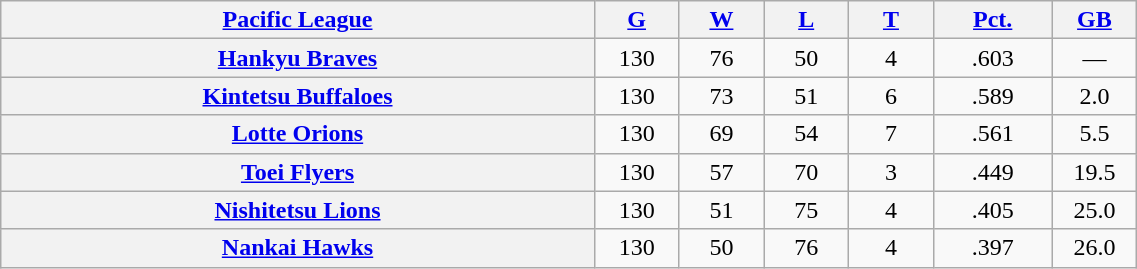<table class="wikitable plainrowheaders" width="60%" style="text-align:center;">
<tr>
<th scope="col" width="35%"><a href='#'>Pacific League</a></th>
<th scope="col" width="5%"><a href='#'>G</a></th>
<th scope="col" width="5%"><a href='#'>W</a></th>
<th scope="col" width="5%"><a href='#'>L</a></th>
<th scope="col" width="5%"><a href='#'>T</a></th>
<th scope="col" width="7%"><a href='#'>Pct.</a></th>
<th scope="col" width="5%"><a href='#'>GB</a></th>
</tr>
<tr>
<th scope="row" style="text-align:center;"><a href='#'>Hankyu Braves</a></th>
<td>130</td>
<td>76</td>
<td>50</td>
<td>4</td>
<td>.603</td>
<td>—</td>
</tr>
<tr>
<th scope="row" style="text-align:center;"><a href='#'>Kintetsu Buffaloes</a></th>
<td>130</td>
<td>73</td>
<td>51</td>
<td>6</td>
<td>.589</td>
<td>2.0</td>
</tr>
<tr>
<th scope="row" style="text-align:center;"><a href='#'>Lotte Orions</a></th>
<td>130</td>
<td>69</td>
<td>54</td>
<td>7</td>
<td>.561</td>
<td>5.5</td>
</tr>
<tr>
<th scope="row" style="text-align:center;"><a href='#'>Toei Flyers</a></th>
<td>130</td>
<td>57</td>
<td>70</td>
<td>3</td>
<td>.449</td>
<td>19.5</td>
</tr>
<tr>
<th scope="row" style="text-align:center;"><a href='#'>Nishitetsu Lions</a></th>
<td>130</td>
<td>51</td>
<td>75</td>
<td>4</td>
<td>.405</td>
<td>25.0</td>
</tr>
<tr>
<th scope="row" style="text-align:center;"><a href='#'>Nankai Hawks</a></th>
<td>130</td>
<td>50</td>
<td>76</td>
<td>4</td>
<td>.397</td>
<td>26.0</td>
</tr>
</table>
